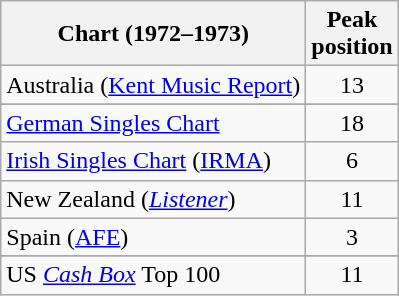<table class="wikitable sortable">
<tr>
<th align="left">Chart (1972–1973)</th>
<th style="text-align:center;">Peak<br>position</th>
</tr>
<tr>
<td align="left">Australia (<a href='#'>Kent Music Report</a>)</td>
<td style="text-align:center;">13</td>
</tr>
<tr>
</tr>
<tr>
<td align="left"><a href='#'>German Singles Chart</a></td>
<td style="text-align:center;">18</td>
</tr>
<tr>
<td align="left"><a href='#'>Irish Singles Chart</a> (<a href='#'>IRMA</a>)</td>
<td style="text-align:center;">6</td>
</tr>
<tr>
<td align="left">New Zealand (<a href='#'><em>Listener</em></a>)</td>
<td style="text-align:center;">11</td>
</tr>
<tr>
<td>Spain (<a href='#'>AFE</a>)</td>
<td align="center">3</td>
</tr>
<tr>
</tr>
<tr>
</tr>
<tr>
</tr>
<tr>
<td>US <a href='#'><em>Cash Box</em></a> Top 100</td>
<td align="center">11</td>
</tr>
</table>
